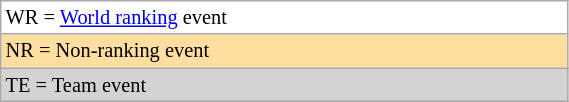<table class="wikitable" style="font-size:85%;" width=30%>
<tr bgcolor="#ffffff">
<td>WR = <a href='#'>World ranking</a> event</td>
</tr>
<tr style="background:#ffdf9f;">
<td>NR = Non-ranking event</td>
</tr>
<tr style="background:lightgray;">
<td>TE = Team event</td>
</tr>
</table>
